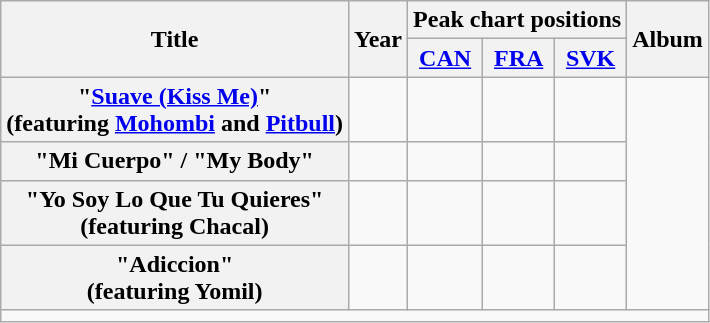<table class="wikitable plainrowheaders" style="text-align:center;">
<tr>
<th rowspan="2">Title</th>
<th rowspan="2">Year</th>
<th colspan="3">Peak chart positions</th>
<th rowspan="2">Album</th>
</tr>
<tr>
<th><a href='#'>CAN</a><br></th>
<th><a href='#'>FRA</a><br></th>
<th><a href='#'>SVK</a><br></th>
</tr>
<tr>
<th scope="row">"<a href='#'>Suave (Kiss Me)</a>"<br><span>(featuring <a href='#'>Mohombi</a> and <a href='#'>Pitbull</a>)</span></th>
<td></td>
<td></td>
<td></td>
<td></td>
<td rowspan="4"></td>
</tr>
<tr>
<th scope="row">"Mi Cuerpo" / "My Body"<br><span></span></th>
<td></td>
<td></td>
<td></td>
<td></td>
</tr>
<tr>
<th scope="row">"Yo Soy Lo Que Tu Quieres"<br><span>(featuring Chacal)</span></th>
<td></td>
<td></td>
<td></td>
<td></td>
</tr>
<tr>
<th scope="row">"Adiccion"<br><span>(featuring Yomil)</span></th>
<td></td>
<td></td>
<td></td>
<td></td>
</tr>
<tr>
<td colspan="6"></td>
</tr>
</table>
